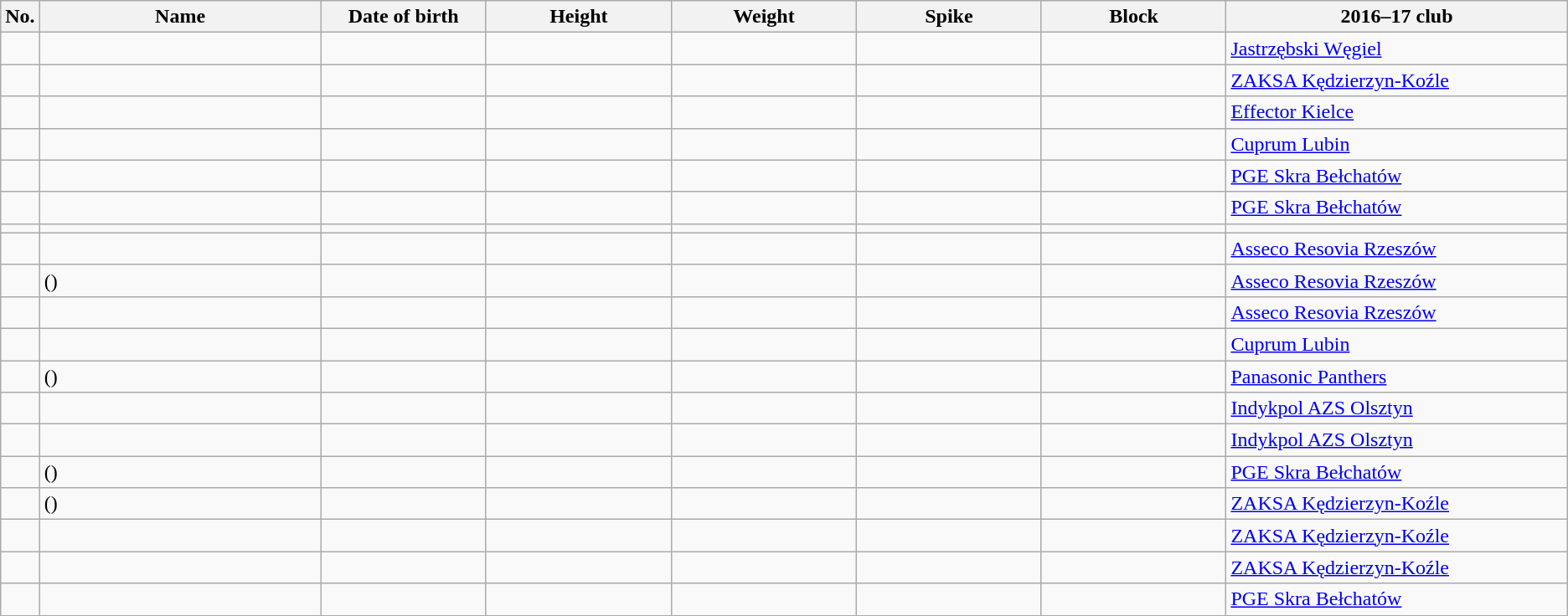<table class="wikitable sortable" style="font-size:100%; text-align:center;">
<tr>
<th>No.</th>
<th style="width:14em">Name</th>
<th style="width:8em">Date of birth</th>
<th style="width:9em">Height</th>
<th style="width:9em">Weight</th>
<th style="width:9em">Spike</th>
<th style="width:9em">Block</th>
<th style="width:17em">2016–17 club</th>
</tr>
<tr>
<td></td>
<td align=left></td>
<td align=right></td>
<td></td>
<td></td>
<td></td>
<td></td>
<td align=left> <a href='#'>Jastrzębski Węgiel</a></td>
</tr>
<tr>
<td></td>
<td align=left></td>
<td align=right></td>
<td></td>
<td></td>
<td></td>
<td></td>
<td align=left> <a href='#'>ZAKSA Kędzierzyn-Koźle</a></td>
</tr>
<tr>
<td></td>
<td align=left></td>
<td align=right></td>
<td></td>
<td></td>
<td></td>
<td></td>
<td align=left> <a href='#'>Effector Kielce</a></td>
</tr>
<tr>
<td></td>
<td align=left></td>
<td align=right></td>
<td></td>
<td></td>
<td></td>
<td></td>
<td align=left> <a href='#'>Cuprum Lubin</a></td>
</tr>
<tr>
<td></td>
<td align=left></td>
<td align=right></td>
<td></td>
<td></td>
<td></td>
<td></td>
<td align=left> <a href='#'>PGE Skra Bełchatów</a></td>
</tr>
<tr>
<td></td>
<td align=left></td>
<td align=right></td>
<td></td>
<td></td>
<td></td>
<td></td>
<td align=left> <a href='#'>PGE Skra Bełchatów</a></td>
</tr>
<tr>
<td></td>
<td align=left></td>
<td align=right></td>
<td></td>
<td></td>
<td></td>
<td></td>
<td align=left></td>
</tr>
<tr>
<td></td>
<td align=left></td>
<td align=right></td>
<td></td>
<td></td>
<td></td>
<td></td>
<td align=left> <a href='#'>Asseco Resovia Rzeszów</a></td>
</tr>
<tr>
<td></td>
<td align=left> ()</td>
<td align=right></td>
<td></td>
<td></td>
<td></td>
<td></td>
<td align=left> <a href='#'>Asseco Resovia Rzeszów</a></td>
</tr>
<tr>
<td></td>
<td align=left></td>
<td align=right></td>
<td></td>
<td></td>
<td></td>
<td></td>
<td align=left> <a href='#'>Asseco Resovia Rzeszów</a></td>
</tr>
<tr>
<td></td>
<td align=left></td>
<td align=right></td>
<td></td>
<td></td>
<td></td>
<td></td>
<td align=left> <a href='#'>Cuprum Lubin</a></td>
</tr>
<tr>
<td></td>
<td align=left> ()</td>
<td align=right></td>
<td></td>
<td></td>
<td></td>
<td></td>
<td align=left> <a href='#'>Panasonic Panthers</a></td>
</tr>
<tr>
<td></td>
<td align=left></td>
<td align=right></td>
<td></td>
<td></td>
<td></td>
<td></td>
<td align=left> <a href='#'>Indykpol AZS Olsztyn</a></td>
</tr>
<tr>
<td></td>
<td align=left></td>
<td align=right></td>
<td></td>
<td></td>
<td></td>
<td></td>
<td align=left> <a href='#'>Indykpol AZS Olsztyn</a></td>
</tr>
<tr>
<td></td>
<td align=left> ()</td>
<td align=right></td>
<td></td>
<td></td>
<td></td>
<td></td>
<td align=left> <a href='#'>PGE Skra Bełchatów</a></td>
</tr>
<tr>
<td></td>
<td align=left> ()</td>
<td align=right></td>
<td></td>
<td></td>
<td></td>
<td></td>
<td align=left> <a href='#'>ZAKSA Kędzierzyn-Koźle</a></td>
</tr>
<tr>
<td></td>
<td align=left></td>
<td align=right></td>
<td></td>
<td></td>
<td></td>
<td></td>
<td align=left> <a href='#'>ZAKSA Kędzierzyn-Koźle</a></td>
</tr>
<tr>
<td></td>
<td align=left></td>
<td align=right></td>
<td></td>
<td></td>
<td></td>
<td></td>
<td align=left> <a href='#'>ZAKSA Kędzierzyn-Koźle</a></td>
</tr>
<tr>
<td></td>
<td align=left></td>
<td align=right></td>
<td></td>
<td></td>
<td></td>
<td></td>
<td align=left> <a href='#'>PGE Skra Bełchatów</a></td>
</tr>
</table>
